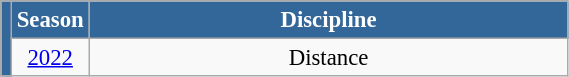<table class="wikitable"  style="font-size:95%; text-align:center; border:gray solid 1px; width:30%;">
<tr style="background:#369; color:white;">
<td rowspan="11" style="width:1%;"></td>
<td colspan="1" style="width:10%;"><strong>Season</strong></td>
<td><strong>Discipline</strong></td>
</tr>
<tr>
<td align="center"><a href='#'>2022</a></td>
<td align="center">Distance</td>
</tr>
</table>
